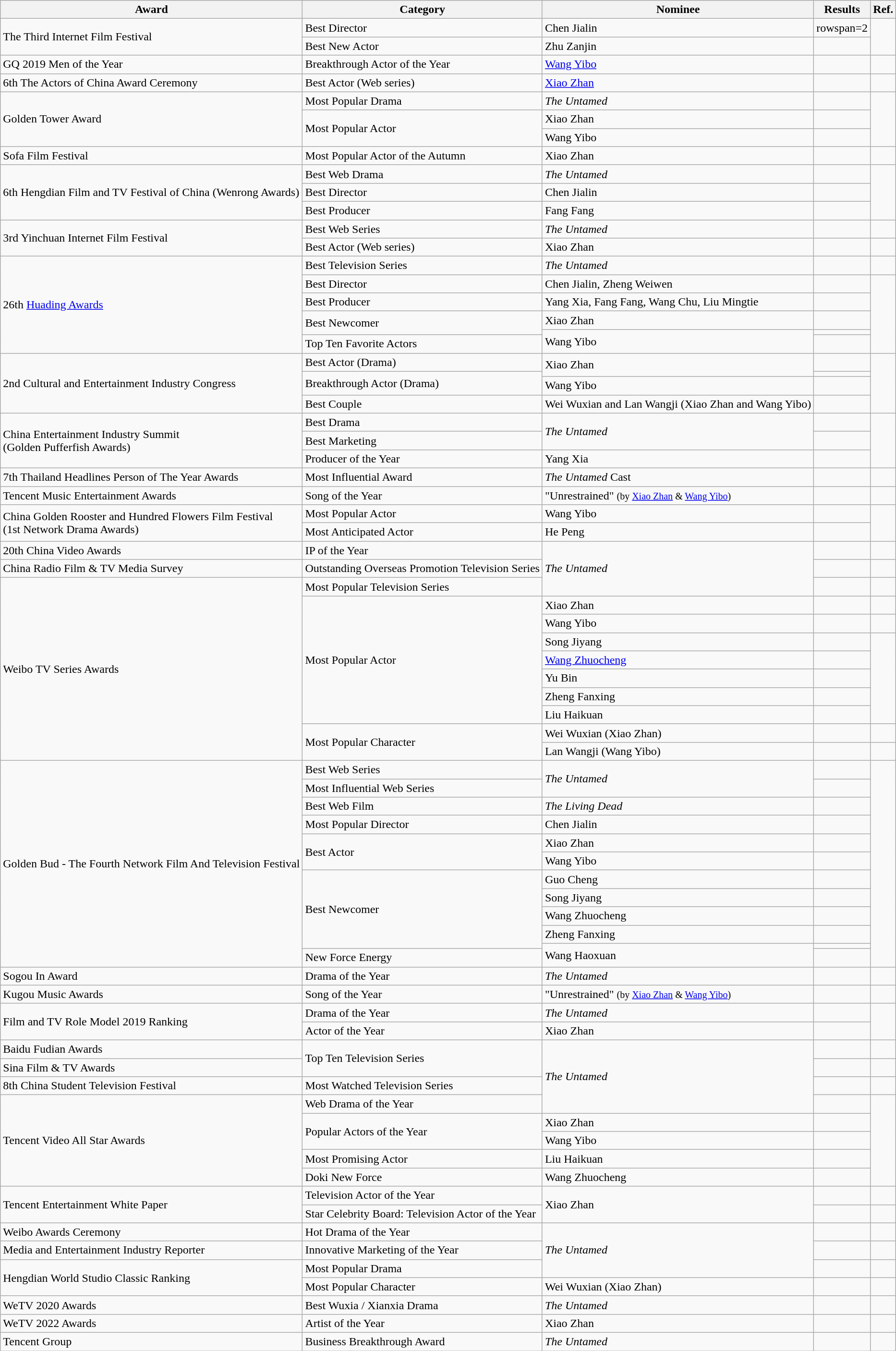<table class="sortable wikitable">
<tr>
<th>Award</th>
<th>Category</th>
<th>Nominee</th>
<th>Results</th>
<th>Ref.</th>
</tr>
<tr>
<td rowspan=2>The Third Internet Film Festival</td>
<td>Best Director</td>
<td>Chen Jialin</td>
<td>rowspan=2 </td>
<td rowspan=2></td>
</tr>
<tr>
<td>Best New Actor</td>
<td>Zhu Zanjin</td>
</tr>
<tr>
<td>GQ 2019 Men of the Year</td>
<td>Breakthrough Actor of the Year</td>
<td><a href='#'>Wang Yibo</a></td>
<td></td>
<td></td>
</tr>
<tr>
<td>6th The Actors of China Award Ceremony</td>
<td>Best Actor (Web series)</td>
<td><a href='#'>Xiao Zhan</a></td>
<td></td>
<td></td>
</tr>
<tr>
<td rowspan=3>Golden Tower Award</td>
<td>Most Popular Drama</td>
<td><em>The Untamed</em></td>
<td></td>
<td rowspan=3></td>
</tr>
<tr>
<td rowspan=2>Most Popular Actor</td>
<td>Xiao Zhan</td>
<td></td>
</tr>
<tr>
<td>Wang Yibo</td>
<td></td>
</tr>
<tr>
<td>Sofa Film Festival</td>
<td>Most Popular Actor of the Autumn</td>
<td Xiao Zhan>Xiao Zhan</td>
<td></td>
<td></td>
</tr>
<tr>
<td rowspan=3>6th Hengdian Film and TV Festival of China (Wenrong Awards)</td>
<td>Best Web Drama</td>
<td><em>The Untamed</em></td>
<td></td>
<td rowspan=3></td>
</tr>
<tr>
<td>Best Director</td>
<td>Chen Jialin</td>
<td></td>
</tr>
<tr>
<td>Best Producer</td>
<td>Fang Fang</td>
<td></td>
</tr>
<tr>
<td rowspan=2>3rd Yinchuan Internet Film Festival</td>
<td>Best Web Series</td>
<td><em>The Untamed</em></td>
<td></td>
<td></td>
</tr>
<tr>
<td>Best Actor (Web series)</td>
<td>Xiao Zhan</td>
<td></td>
<td></td>
</tr>
<tr>
<td rowspan=6>26th <a href='#'>Huading Awards</a></td>
<td>Best Television Series</td>
<td><em>The Untamed</em></td>
<td></td>
<td></td>
</tr>
<tr>
<td>Best Director</td>
<td>Chen Jialin, Zheng Weiwen</td>
<td></td>
<td rowspan=5></td>
</tr>
<tr>
<td>Best Producer</td>
<td>Yang Xia, Fang Fang, Wang Chu, Liu Mingtie</td>
<td></td>
</tr>
<tr>
<td rowspan=2>Best Newcomer</td>
<td>Xiao Zhan</td>
<td></td>
</tr>
<tr>
<td rowspan=2>Wang Yibo</td>
<td></td>
</tr>
<tr>
<td>Top Ten Favorite Actors</td>
<td></td>
</tr>
<tr>
<td rowspan=4>2nd Cultural and Entertainment Industry Congress</td>
<td>Best Actor (Drama)</td>
<td rowspan=2>Xiao Zhan</td>
<td></td>
<td rowspan=4></td>
</tr>
<tr>
<td rowspan=2>Breakthrough Actor (Drama)</td>
<td></td>
</tr>
<tr>
<td>Wang Yibo</td>
<td></td>
</tr>
<tr>
<td>Best Couple</td>
<td>Wei Wuxian and Lan Wangji (Xiao Zhan and Wang Yibo)</td>
<td></td>
</tr>
<tr>
<td rowspan=3>China Entertainment Industry Summit <br> (Golden Pufferfish Awards)</td>
<td>Best Drama</td>
<td rowspan=2><em>The Untamed</em></td>
<td></td>
<td rowspan=3></td>
</tr>
<tr>
<td>Best Marketing</td>
<td></td>
</tr>
<tr>
<td>Producer of the Year</td>
<td>Yang Xia</td>
<td></td>
</tr>
<tr>
<td>7th Thailand Headlines Person of The Year Awards</td>
<td>Most Influential Award</td>
<td><em>The Untamed</em> Cast</td>
<td></td>
<td></td>
</tr>
<tr>
<td>Tencent Music Entertainment Awards</td>
<td>Song of the Year</td>
<td>"Unrestrained" <small>(by <a href='#'>Xiao Zhan</a> & <a href='#'>Wang Yibo</a>)</small></td>
<td></td>
<td></td>
</tr>
<tr>
<td rowspan=2>China Golden Rooster and Hundred Flowers Film Festival <br> (1st Network Drama Awards)</td>
<td>Most Popular Actor</td>
<td>Wang Yibo</td>
<td></td>
<td rowspan=2></td>
</tr>
<tr>
<td>Most Anticipated Actor</td>
<td>He Peng</td>
<td></td>
</tr>
<tr>
<td>20th China Video Awards</td>
<td>IP of the Year</td>
<td rowspan=3><em>The Untamed</em></td>
<td></td>
<td></td>
</tr>
<tr>
<td>China Radio Film & TV Media Survey</td>
<td>Outstanding Overseas Promotion Television Series</td>
<td></td>
<td></td>
</tr>
<tr>
<td rowspan=10>Weibo TV Series Awards</td>
<td>Most Popular Television Series</td>
<td></td>
<td></td>
</tr>
<tr>
<td rowspan=7>Most Popular Actor</td>
<td>Xiao Zhan</td>
<td></td>
<td></td>
</tr>
<tr>
<td>Wang Yibo</td>
<td></td>
<td></td>
</tr>
<tr>
<td>Song Jiyang</td>
<td></td>
<td rowspan=5></td>
</tr>
<tr>
<td><a href='#'>Wang Zhuocheng</a></td>
<td></td>
</tr>
<tr>
<td>Yu Bin</td>
<td></td>
</tr>
<tr>
<td>Zheng Fanxing</td>
<td></td>
</tr>
<tr>
<td>Liu Haikuan</td>
<td></td>
</tr>
<tr>
<td rowspan=2>Most Popular Character</td>
<td>Wei Wuxian (Xiao Zhan)</td>
<td></td>
<td></td>
</tr>
<tr>
<td>Lan Wangji (Wang Yibo)</td>
<td></td>
<td></td>
</tr>
<tr>
<td rowspan=12>Golden Bud - The Fourth Network Film And Television Festival</td>
<td>Best Web Series</td>
<td rowspan=2><em>The Untamed</em></td>
<td></td>
<td rowspan=12></td>
</tr>
<tr>
<td>Most Influential Web Series</td>
<td></td>
</tr>
<tr>
<td>Best Web Film</td>
<td><em>The Living Dead</em></td>
<td></td>
</tr>
<tr>
<td>Most Popular Director</td>
<td>Chen Jialin</td>
<td></td>
</tr>
<tr>
<td rowspan=2>Best Actor</td>
<td>Xiao Zhan</td>
<td></td>
</tr>
<tr>
<td>Wang Yibo</td>
<td></td>
</tr>
<tr>
<td rowspan=5>Best Newcomer</td>
<td>Guo Cheng</td>
<td></td>
</tr>
<tr>
<td>Song Jiyang</td>
<td></td>
</tr>
<tr>
<td>Wang Zhuocheng</td>
<td></td>
</tr>
<tr>
<td>Zheng Fanxing</td>
<td></td>
</tr>
<tr>
<td rowspan=2>Wang Haoxuan</td>
<td></td>
</tr>
<tr>
<td>New Force Energy</td>
<td></td>
</tr>
<tr>
<td>Sogou In Award</td>
<td>Drama of the Year</td>
<td><em>The Untamed</em></td>
<td></td>
<td></td>
</tr>
<tr>
<td>Kugou Music Awards</td>
<td>Song of the Year</td>
<td>"Unrestrained" <small>(by <a href='#'>Xiao Zhan</a> & <a href='#'>Wang Yibo</a>)</small></td>
<td></td>
<td></td>
</tr>
<tr>
<td rowspan=2>Film and TV Role Model 2019 Ranking</td>
<td>Drama of the Year</td>
<td><em>The Untamed</em></td>
<td></td>
<td rowspan=2></td>
</tr>
<tr>
<td>Actor of the Year</td>
<td>Xiao Zhan</td>
<td></td>
</tr>
<tr>
<td>Baidu Fudian Awards</td>
<td rowspan=2>Top Ten Television Series</td>
<td rowspan=4><em>The Untamed</em></td>
<td></td>
<td></td>
</tr>
<tr>
<td>Sina Film & TV Awards</td>
<td></td>
<td></td>
</tr>
<tr>
<td>8th China Student Television Festival</td>
<td>Most Watched Television Series</td>
<td></td>
<td></td>
</tr>
<tr>
<td rowspan=5>Tencent Video All Star Awards</td>
<td>Web Drama of the Year</td>
<td></td>
<td rowspan=5></td>
</tr>
<tr>
<td rowspan=2>Popular Actors of the Year</td>
<td>Xiao Zhan</td>
<td></td>
</tr>
<tr>
<td>Wang Yibo</td>
<td></td>
</tr>
<tr>
<td>Most Promising Actor</td>
<td>Liu Haikuan</td>
<td></td>
</tr>
<tr>
<td>Doki New Force</td>
<td>Wang Zhuocheng</td>
<td></td>
</tr>
<tr>
<td rowspan=2>Tencent Entertainment White Paper</td>
<td>Television Actor of the Year</td>
<td rowspan=2>Xiao Zhan</td>
<td></td>
<td></td>
</tr>
<tr>
<td>Star Celebrity Board: Television Actor of the Year</td>
<td></td>
<td></td>
</tr>
<tr>
<td>Weibo Awards Ceremony</td>
<td>Hot Drama of the Year</td>
<td rowspan=3><em>The Untamed</em></td>
<td></td>
<td></td>
</tr>
<tr>
<td>Media and Entertainment Industry Reporter</td>
<td>Innovative Marketing of the Year</td>
<td></td>
<td></td>
</tr>
<tr>
<td rowspan=2>Hengdian World Studio Classic Ranking</td>
<td>Most Popular Drama</td>
<td></td>
<td></td>
</tr>
<tr>
<td>Most Popular Character</td>
<td>Wei Wuxian (Xiao Zhan)</td>
<td></td>
<td></td>
</tr>
<tr>
<td>WeTV 2020 Awards</td>
<td>Best Wuxia / Xianxia Drama</td>
<td><em>The Untamed</em></td>
<td></td>
<td></td>
</tr>
<tr>
<td>WeTV 2022 Awards</td>
<td>Artist of the Year</td>
<td>Xiao Zhan</td>
<td></td>
<td></td>
</tr>
<tr>
<td>Tencent Group</td>
<td>Business Breakthrough Award</td>
<td><em>The Untamed</em></td>
<td></td>
<td></td>
</tr>
</table>
